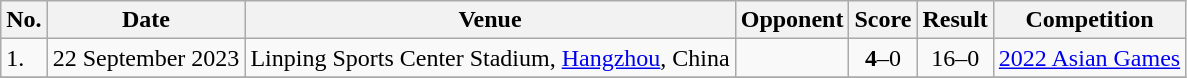<table class="wikitable">
<tr>
<th>No.</th>
<th>Date</th>
<th>Venue</th>
<th>Opponent</th>
<th>Score</th>
<th>Result</th>
<th>Competition</th>
</tr>
<tr>
<td>1.</td>
<td>22 September 2023</td>
<td>Linping Sports Center Stadium, <a href='#'>Hangzhou</a>, China</td>
<td></td>
<td align=center><strong>4</strong>–0</td>
<td align=center>16–0</td>
<td><a href='#'>2022 Asian Games</a></td>
</tr>
<tr>
</tr>
</table>
